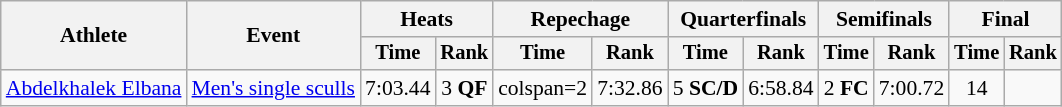<table class="wikitable" style="font-size:90%">
<tr>
<th rowspan="2">Athlete</th>
<th rowspan="2">Event</th>
<th colspan="2">Heats</th>
<th colspan="2">Repechage</th>
<th colspan="2">Quarterfinals</th>
<th colspan="2">Semifinals</th>
<th colspan="2">Final</th>
</tr>
<tr style="font-size:95%">
<th>Time</th>
<th>Rank</th>
<th>Time</th>
<th>Rank</th>
<th>Time</th>
<th>Rank</th>
<th>Time</th>
<th>Rank</th>
<th>Time</th>
<th>Rank</th>
</tr>
<tr align=center>
<td align=left><a href='#'>Abdelkhalek Elbana</a></td>
<td align=left><a href='#'>Men's single sculls</a></td>
<td>7:03.44</td>
<td>3 <strong>QF</strong></td>
<td>colspan=2 </td>
<td>7:32.86</td>
<td>5 <strong>SC/D</strong></td>
<td>6:58.84</td>
<td>2 <strong>FC</strong></td>
<td>7:00.72</td>
<td>14</td>
</tr>
</table>
